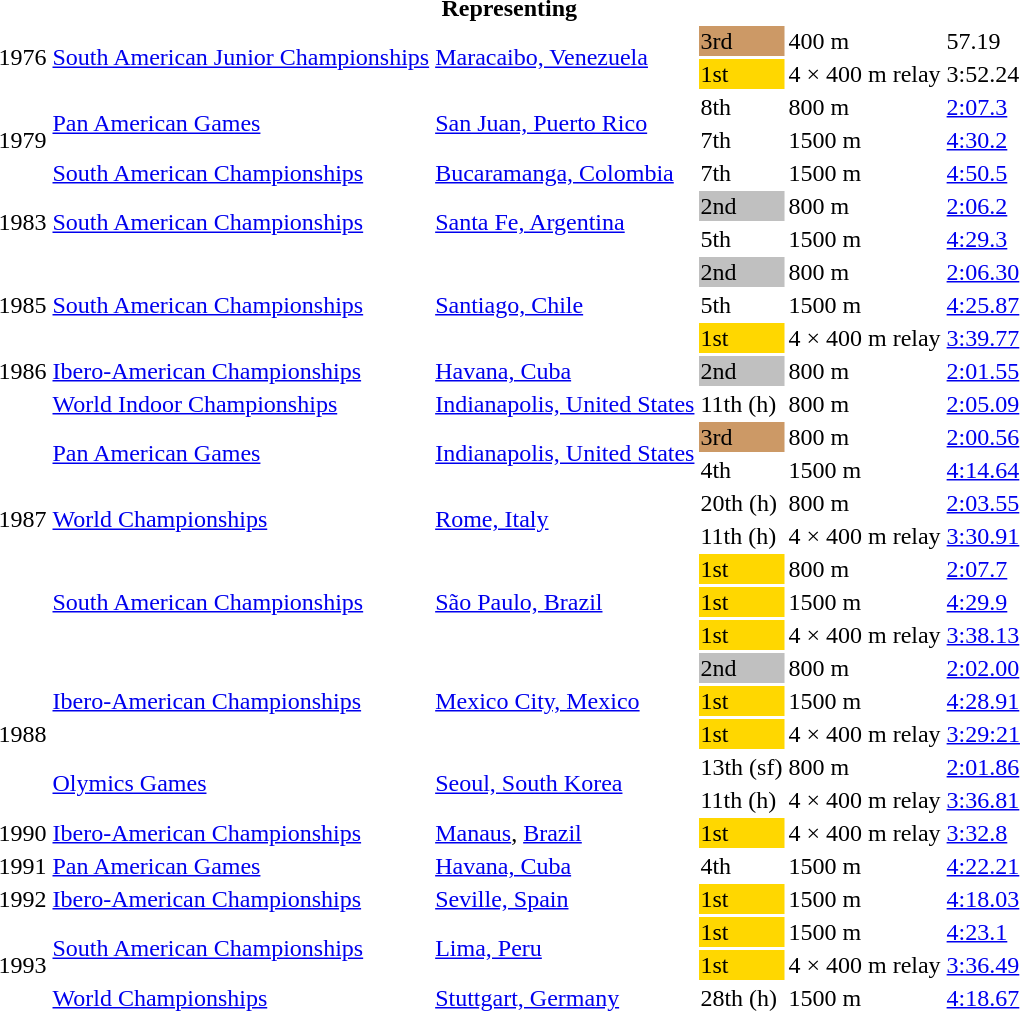<table>
<tr>
<th colspan="6">Representing </th>
</tr>
<tr>
<td rowspan=2>1976</td>
<td rowspan=2><a href='#'>South American Junior Championships</a></td>
<td rowspan=2><a href='#'>Maracaibo, Venezuela</a></td>
<td bgcolor=cc9966>3rd</td>
<td>400 m</td>
<td>57.19</td>
</tr>
<tr>
<td bgcolor=gold>1st</td>
<td>4 × 400 m relay</td>
<td>3:52.24</td>
</tr>
<tr>
<td rowspan=3>1979</td>
<td rowspan=2><a href='#'>Pan American Games</a></td>
<td rowspan=2><a href='#'>San Juan, Puerto Rico</a></td>
<td>8th</td>
<td>800 m</td>
<td><a href='#'>2:07.3</a></td>
</tr>
<tr>
<td>7th</td>
<td>1500 m</td>
<td><a href='#'>4:30.2</a></td>
</tr>
<tr>
<td><a href='#'>South American Championships</a></td>
<td><a href='#'>Bucaramanga, Colombia</a></td>
<td>7th</td>
<td>1500 m</td>
<td><a href='#'>4:50.5</a></td>
</tr>
<tr>
<td rowspan=2>1983</td>
<td rowspan=2><a href='#'>South American Championships</a></td>
<td rowspan=2><a href='#'>Santa Fe, Argentina</a></td>
<td bgcolor=silver>2nd</td>
<td>800 m</td>
<td><a href='#'>2:06.2</a></td>
</tr>
<tr>
<td>5th</td>
<td>1500 m</td>
<td><a href='#'>4:29.3</a></td>
</tr>
<tr>
<td rowspan=3>1985</td>
<td rowspan=3><a href='#'>South American Championships</a></td>
<td rowspan=3><a href='#'>Santiago, Chile</a></td>
<td bgcolor="silver">2nd</td>
<td>800 m</td>
<td><a href='#'>2:06.30</a></td>
</tr>
<tr>
<td>5th</td>
<td>1500 m</td>
<td><a href='#'>4:25.87</a></td>
</tr>
<tr>
<td bgcolor=gold>1st</td>
<td>4 × 400 m relay</td>
<td><a href='#'>3:39.77</a></td>
</tr>
<tr>
<td>1986</td>
<td><a href='#'>Ibero-American Championships</a></td>
<td><a href='#'>Havana, Cuba</a></td>
<td bgcolor="silver">2nd</td>
<td>800 m</td>
<td><a href='#'>2:01.55</a></td>
</tr>
<tr>
<td rowspan=8>1987</td>
<td><a href='#'>World Indoor Championships</a></td>
<td><a href='#'>Indianapolis, United States</a></td>
<td>11th (h)</td>
<td>800 m</td>
<td><a href='#'>2:05.09</a></td>
</tr>
<tr>
<td rowspan=2><a href='#'>Pan American Games</a></td>
<td rowspan=2><a href='#'>Indianapolis, United States</a></td>
<td bgcolor=cc9966>3rd</td>
<td>800 m</td>
<td><a href='#'>2:00.56</a></td>
</tr>
<tr>
<td>4th</td>
<td>1500 m</td>
<td><a href='#'>4:14.64</a></td>
</tr>
<tr>
<td rowspan=2><a href='#'>World Championships</a></td>
<td rowspan=2><a href='#'>Rome, Italy</a></td>
<td>20th (h)</td>
<td>800 m</td>
<td><a href='#'>2:03.55</a></td>
</tr>
<tr>
<td>11th (h)</td>
<td>4 × 400 m relay</td>
<td><a href='#'>3:30.91</a></td>
</tr>
<tr>
<td rowspan=3><a href='#'>South American Championships</a></td>
<td rowspan=3><a href='#'>São Paulo, Brazil</a></td>
<td bgcolor="gold">1st</td>
<td>800 m</td>
<td><a href='#'>2:07.7</a></td>
</tr>
<tr>
<td bgcolor="gold">1st</td>
<td>1500 m</td>
<td><a href='#'>4:29.9</a></td>
</tr>
<tr>
<td bgcolor="gold">1st</td>
<td>4 × 400 m relay</td>
<td><a href='#'>3:38.13</a></td>
</tr>
<tr>
<td rowspan=5>1988</td>
<td rowspan=3><a href='#'>Ibero-American Championships</a></td>
<td rowspan=3><a href='#'>Mexico City, Mexico</a></td>
<td bgcolor=silver>2nd</td>
<td>800 m</td>
<td><a href='#'>2:02.00</a></td>
</tr>
<tr>
<td bgcolor=gold>1st</td>
<td>1500 m</td>
<td><a href='#'>4:28.91</a></td>
</tr>
<tr>
<td bgcolor=gold>1st</td>
<td>4 × 400 m relay</td>
<td><a href='#'>3:29:21</a></td>
</tr>
<tr>
<td rowspan=2><a href='#'>Olymics Games</a></td>
<td rowspan=2><a href='#'>Seoul, South Korea</a></td>
<td>13th (sf)</td>
<td>800 m</td>
<td><a href='#'>2:01.86</a></td>
</tr>
<tr>
<td>11th (h)</td>
<td>4 × 400 m relay</td>
<td><a href='#'>3:36.81</a></td>
</tr>
<tr>
<td>1990</td>
<td><a href='#'>Ibero-American Championships</a></td>
<td><a href='#'>Manaus</a>, <a href='#'>Brazil</a></td>
<td bgcolor=gold>1st</td>
<td>4 × 400 m relay</td>
<td><a href='#'>3:32.8</a></td>
</tr>
<tr>
<td>1991</td>
<td><a href='#'>Pan American Games</a></td>
<td><a href='#'>Havana, Cuba</a></td>
<td>4th</td>
<td>1500 m</td>
<td><a href='#'>4:22.21</a></td>
</tr>
<tr>
<td>1992</td>
<td><a href='#'>Ibero-American Championships</a></td>
<td><a href='#'>Seville, Spain</a></td>
<td bgcolor=gold>1st</td>
<td>1500 m</td>
<td><a href='#'>4:18.03</a></td>
</tr>
<tr>
<td rowspan=3>1993</td>
<td rowspan=2><a href='#'>South American Championships</a></td>
<td rowspan=2><a href='#'>Lima, Peru</a></td>
<td bgcolor="gold">1st</td>
<td>1500 m</td>
<td><a href='#'>4:23.1</a></td>
</tr>
<tr>
<td bgcolor="gold">1st</td>
<td>4 × 400 m relay</td>
<td><a href='#'>3:36.49</a></td>
</tr>
<tr>
<td><a href='#'>World Championships</a></td>
<td><a href='#'>Stuttgart, Germany</a></td>
<td>28th (h)</td>
<td>1500 m</td>
<td><a href='#'>4:18.67</a></td>
</tr>
</table>
